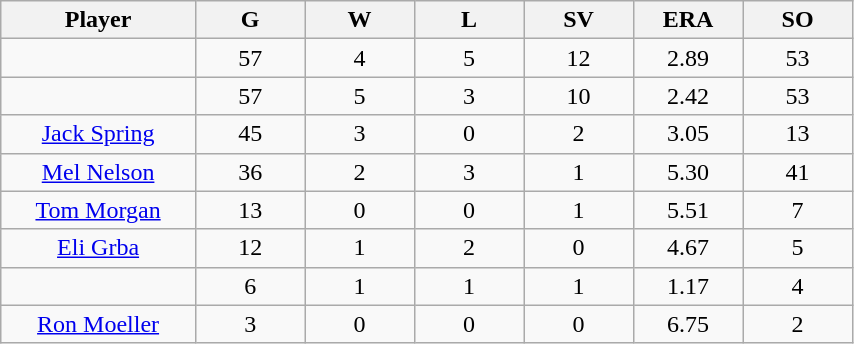<table class="wikitable sortable">
<tr>
<th bgcolor="#DDDDFF" width="16%">Player</th>
<th bgcolor="#DDDDFF" width="9%">G</th>
<th bgcolor="#DDDDFF" width="9%">W</th>
<th bgcolor="#DDDDFF" width="9%">L</th>
<th bgcolor="#DDDDFF" width="9%">SV</th>
<th bgcolor="#DDDDFF" width="9%">ERA</th>
<th bgcolor="#DDDDFF" width="9%">SO</th>
</tr>
<tr align="center">
<td></td>
<td>57</td>
<td>4</td>
<td>5</td>
<td>12</td>
<td>2.89</td>
<td>53</td>
</tr>
<tr align="center">
<td></td>
<td>57</td>
<td>5</td>
<td>3</td>
<td>10</td>
<td>2.42</td>
<td>53</td>
</tr>
<tr align="center">
<td><a href='#'>Jack Spring</a></td>
<td>45</td>
<td>3</td>
<td>0</td>
<td>2</td>
<td>3.05</td>
<td>13</td>
</tr>
<tr align=center>
<td><a href='#'>Mel Nelson</a></td>
<td>36</td>
<td>2</td>
<td>3</td>
<td>1</td>
<td>5.30</td>
<td>41</td>
</tr>
<tr align=center>
<td><a href='#'>Tom Morgan</a></td>
<td>13</td>
<td>0</td>
<td>0</td>
<td>1</td>
<td>5.51</td>
<td>7</td>
</tr>
<tr align=center>
<td><a href='#'>Eli Grba</a></td>
<td>12</td>
<td>1</td>
<td>2</td>
<td>0</td>
<td>4.67</td>
<td>5</td>
</tr>
<tr align=center>
<td></td>
<td>6</td>
<td>1</td>
<td>1</td>
<td>1</td>
<td>1.17</td>
<td>4</td>
</tr>
<tr align="center">
<td><a href='#'>Ron Moeller</a></td>
<td>3</td>
<td>0</td>
<td>0</td>
<td>0</td>
<td>6.75</td>
<td>2</td>
</tr>
</table>
